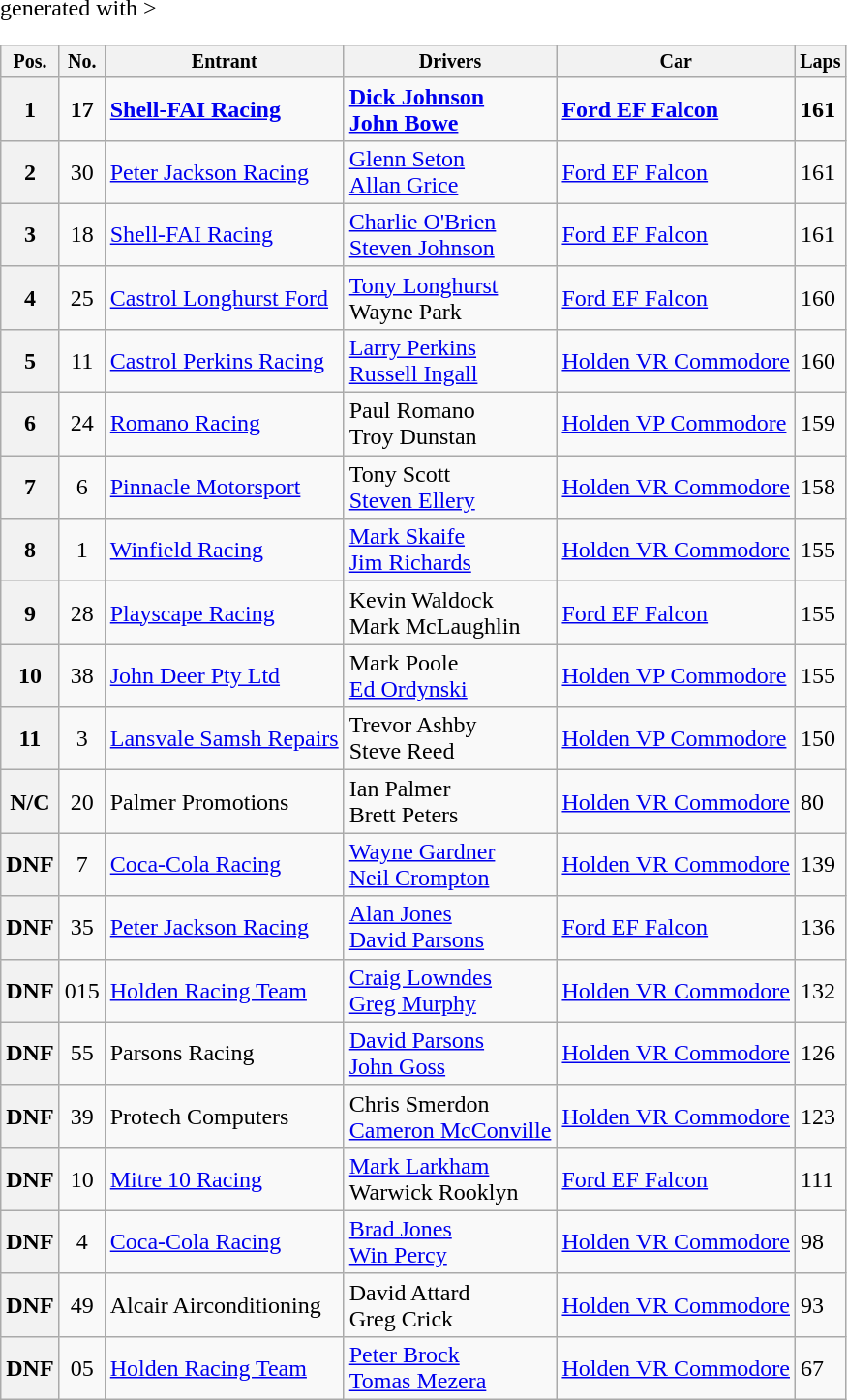<table class="wikitable" <hiddentext>generated with >
<tr style="font-size:10pt;font-weight:bold">
<th>Pos.</th>
<th>No.</th>
<th>Entrant</th>
<th>Drivers</th>
<th>Car</th>
<th>Laps</th>
</tr>
<tr style="font-weight:bold">
<th>1</th>
<td align="center">17</td>
<td><a href='#'>Shell-FAI Racing</a></td>
<td> <a href='#'>Dick Johnson</a><br> <a href='#'>John Bowe</a></td>
<td><a href='#'>Ford EF Falcon</a></td>
<td>161</td>
</tr>
<tr>
<th>2</th>
<td align="center">30</td>
<td><a href='#'>Peter Jackson Racing</a></td>
<td> <a href='#'>Glenn Seton</a><br> <a href='#'>Allan Grice</a></td>
<td><a href='#'>Ford EF Falcon</a></td>
<td>161</td>
</tr>
<tr>
<th>3</th>
<td align="center">18</td>
<td><a href='#'>Shell-FAI Racing</a></td>
<td> <a href='#'>Charlie O'Brien</a><br> <a href='#'>Steven Johnson</a></td>
<td><a href='#'>Ford EF Falcon</a></td>
<td>161</td>
</tr>
<tr>
<th>4</th>
<td align="center">25</td>
<td><a href='#'>Castrol Longhurst Ford</a></td>
<td> <a href='#'>Tony Longhurst</a><br> Wayne Park</td>
<td><a href='#'>Ford EF Falcon</a></td>
<td>160</td>
</tr>
<tr>
<th>5</th>
<td align="center">11</td>
<td><a href='#'>Castrol Perkins Racing</a></td>
<td> <a href='#'>Larry Perkins</a><br> <a href='#'>Russell Ingall</a></td>
<td><a href='#'>Holden VR Commodore</a></td>
<td>160</td>
</tr>
<tr>
<th>6</th>
<td align="center">24</td>
<td><a href='#'>Romano Racing</a></td>
<td> Paul Romano<br> Troy Dunstan</td>
<td><a href='#'>Holden VP Commodore</a></td>
<td>159</td>
</tr>
<tr>
<th>7</th>
<td align="center">6</td>
<td><a href='#'>Pinnacle Motorsport</a></td>
<td> Tony Scott<br> <a href='#'>Steven Ellery</a></td>
<td><a href='#'>Holden VR Commodore</a></td>
<td>158</td>
</tr>
<tr>
<th>8</th>
<td align="center">1</td>
<td><a href='#'>Winfield Racing</a></td>
<td> <a href='#'>Mark Skaife</a><br> <a href='#'>Jim Richards</a></td>
<td><a href='#'>Holden VR Commodore</a></td>
<td>155</td>
</tr>
<tr>
<th>9</th>
<td align="center">28</td>
<td><a href='#'>Playscape Racing</a></td>
<td> Kevin Waldock<br> Mark McLaughlin</td>
<td><a href='#'>Ford EF Falcon</a></td>
<td>155</td>
</tr>
<tr>
<th>10</th>
<td align="center">38</td>
<td><a href='#'>John Deer Pty Ltd</a></td>
<td> Mark Poole<br> <a href='#'>Ed Ordynski</a></td>
<td><a href='#'>Holden VP Commodore</a></td>
<td>155</td>
</tr>
<tr>
<th>11</th>
<td align="center">3</td>
<td><a href='#'>Lansvale Samsh Repairs</a></td>
<td> Trevor Ashby<br> Steve Reed</td>
<td><a href='#'>Holden VP Commodore</a></td>
<td>150</td>
</tr>
<tr>
<th>N/C</th>
<td align="center">20</td>
<td>Palmer Promotions</td>
<td> Ian Palmer<br> Brett Peters</td>
<td><a href='#'>Holden VR Commodore</a></td>
<td>80</td>
</tr>
<tr>
<th>DNF</th>
<td align="center">7</td>
<td><a href='#'>Coca-Cola Racing</a></td>
<td> <a href='#'>Wayne Gardner</a><br> <a href='#'>Neil Crompton</a></td>
<td><a href='#'>Holden VR Commodore</a></td>
<td>139</td>
</tr>
<tr>
<th>DNF</th>
<td align="center">35</td>
<td><a href='#'>Peter Jackson Racing</a></td>
<td> <a href='#'>Alan Jones</a><br> <a href='#'>David Parsons</a></td>
<td><a href='#'>Ford EF Falcon</a></td>
<td>136</td>
</tr>
<tr>
<th>DNF</th>
<td align="center">015</td>
<td><a href='#'>Holden Racing Team</a></td>
<td> <a href='#'>Craig Lowndes</a><br> <a href='#'>Greg Murphy</a></td>
<td><a href='#'>Holden VR Commodore</a></td>
<td>132</td>
</tr>
<tr>
<th>DNF</th>
<td align="center">55</td>
<td>Parsons Racing</td>
<td> <a href='#'>David Parsons</a><br> <a href='#'>John Goss</a></td>
<td><a href='#'>Holden VR Commodore</a></td>
<td>126</td>
</tr>
<tr>
<th>DNF</th>
<td align="center">39</td>
<td>Protech Computers</td>
<td> Chris Smerdon<br> <a href='#'>Cameron McConville</a></td>
<td><a href='#'>Holden VR Commodore</a></td>
<td>123</td>
</tr>
<tr>
<th>DNF</th>
<td align="center">10</td>
<td><a href='#'>Mitre 10 Racing</a></td>
<td> <a href='#'>Mark Larkham</a><br> Warwick Rooklyn</td>
<td><a href='#'>Ford EF Falcon</a></td>
<td>111</td>
</tr>
<tr>
<th>DNF</th>
<td align="center">4</td>
<td><a href='#'>Coca-Cola Racing</a></td>
<td> <a href='#'>Brad Jones</a><br> <a href='#'>Win Percy</a></td>
<td><a href='#'>Holden VR Commodore</a></td>
<td>98</td>
</tr>
<tr>
<th>DNF</th>
<td align="center">49</td>
<td>Alcair Airconditioning</td>
<td> David Attard<br> Greg Crick</td>
<td><a href='#'>Holden VR Commodore</a></td>
<td>93</td>
</tr>
<tr>
<th>DNF</th>
<td align="center">05</td>
<td><a href='#'>Holden Racing Team</a></td>
<td> <a href='#'>Peter Brock</a><br> <a href='#'>Tomas Mezera</a></td>
<td><a href='#'>Holden VR Commodore</a></td>
<td>67</td>
</tr>
</table>
